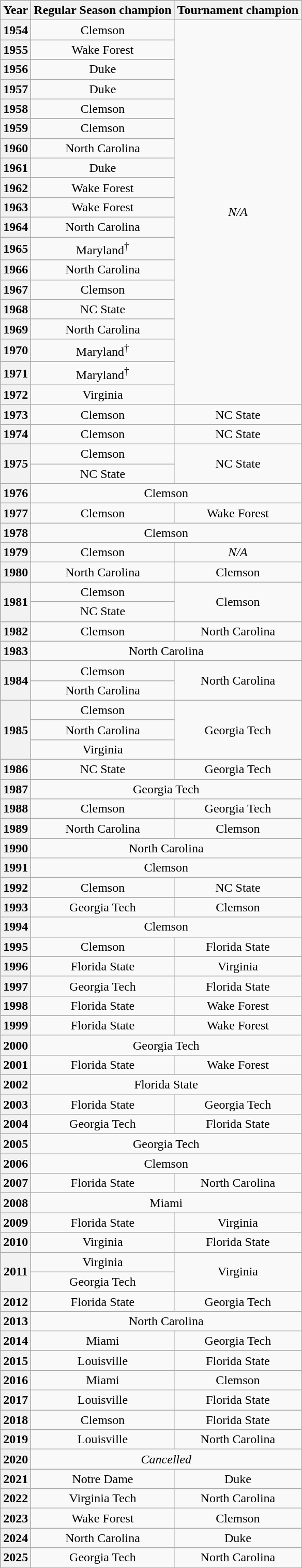<table class="wikitable" style="text-align: center;">
<tr>
<th>Year</th>
<th>Regular Season champion</th>
<th>Tournament champion</th>
</tr>
<tr>
<th>1954</th>
<td>Clemson</td>
<td rowspan="19"><em>N/A</em></td>
</tr>
<tr>
<th>1955</th>
<td>Wake Forest</td>
</tr>
<tr>
<th>1956</th>
<td>Duke</td>
</tr>
<tr>
<th>1957</th>
<td>Duke</td>
</tr>
<tr>
<th>1958</th>
<td>Clemson</td>
</tr>
<tr>
<th>1959</th>
<td>Clemson</td>
</tr>
<tr>
<th>1960</th>
<td>North Carolina</td>
</tr>
<tr>
<th>1961</th>
<td>Duke</td>
</tr>
<tr>
<th>1962</th>
<td>Wake Forest</td>
</tr>
<tr>
<th>1963</th>
<td>Wake Forest</td>
</tr>
<tr>
<th>1964</th>
<td>North Carolina</td>
</tr>
<tr>
<th>1965</th>
<td>Maryland<sup>†</sup></td>
</tr>
<tr>
<th>1966</th>
<td>North Carolina</td>
</tr>
<tr>
<th>1967</th>
<td>Clemson</td>
</tr>
<tr>
<th>1968</th>
<td>NC State</td>
</tr>
<tr>
<th>1969</th>
<td>North Carolina</td>
</tr>
<tr>
<th>1970</th>
<td>Maryland<sup>†</sup></td>
</tr>
<tr>
<th>1971</th>
<td>Maryland<sup>†</sup></td>
</tr>
<tr>
<th>1972</th>
<td>Virginia</td>
</tr>
<tr>
<th>1973</th>
<td>Clemson</td>
<td>NC State</td>
</tr>
<tr>
<th>1974</th>
<td>Clemson</td>
<td>NC State</td>
</tr>
<tr>
<th rowspan="2">1975</th>
<td>Clemson</td>
<td rowspan="2">NC State</td>
</tr>
<tr>
<td>NC State</td>
</tr>
<tr>
<th>1976</th>
<td colspan="2">Clemson</td>
</tr>
<tr>
<th>1977</th>
<td>Clemson</td>
<td>Wake Forest</td>
</tr>
<tr>
<th>1978</th>
<td colspan="2">Clemson</td>
</tr>
<tr>
<th>1979</th>
<td>Clemson</td>
<td><em>N/A</em></td>
</tr>
<tr>
<th>1980</th>
<td>North Carolina</td>
<td>Clemson</td>
</tr>
<tr>
<th rowspan="2">1981</th>
<td>Clemson</td>
<td rowspan="2">Clemson</td>
</tr>
<tr>
<td>NC State</td>
</tr>
<tr>
<th>1982</th>
<td>Clemson</td>
<td>North Carolina</td>
</tr>
<tr>
<th>1983</th>
<td colspan="2">North Carolina</td>
</tr>
<tr>
<th rowspan="2">1984</th>
<td>Clemson</td>
<td rowspan="2">North Carolina</td>
</tr>
<tr>
<td>North Carolina</td>
</tr>
<tr>
<th rowspan="3">1985</th>
<td>Clemson</td>
<td rowspan="3">Georgia Tech</td>
</tr>
<tr>
<td>North Carolina</td>
</tr>
<tr>
<td>Virginia</td>
</tr>
<tr>
<th>1986</th>
<td>NC State</td>
<td>Georgia Tech</td>
</tr>
<tr>
<th>1987</th>
<td colspan="2">Georgia Tech</td>
</tr>
<tr>
<th>1988</th>
<td>Clemson</td>
<td>Georgia Tech</td>
</tr>
<tr>
<th>1989</th>
<td>North Carolina</td>
<td>Clemson</td>
</tr>
<tr>
<th>1990</th>
<td colspan="2">North Carolina</td>
</tr>
<tr>
<th>1991</th>
<td colspan="2">Clemson</td>
</tr>
<tr>
<th>1992</th>
<td>Clemson</td>
<td>NC State</td>
</tr>
<tr>
<th>1993</th>
<td>Georgia Tech</td>
<td>Clemson</td>
</tr>
<tr>
<th>1994</th>
<td colspan="2">Clemson</td>
</tr>
<tr>
<th>1995</th>
<td>Clemson</td>
<td>Florida State</td>
</tr>
<tr>
<th>1996</th>
<td>Florida State</td>
<td>Virginia</td>
</tr>
<tr>
<th>1997</th>
<td>Georgia Tech</td>
<td>Florida State</td>
</tr>
<tr>
<th>1998</th>
<td>Florida State</td>
<td>Wake Forest</td>
</tr>
<tr>
<th>1999</th>
<td>Florida State</td>
<td>Wake Forest</td>
</tr>
<tr>
<th>2000</th>
<td colspan="2">Georgia Tech</td>
</tr>
<tr>
<th>2001</th>
<td>Florida State</td>
<td>Wake Forest</td>
</tr>
<tr>
<th>2002</th>
<td colspan="2">Florida State</td>
</tr>
<tr>
<th>2003</th>
<td>Florida State</td>
<td>Georgia Tech</td>
</tr>
<tr>
<th>2004</th>
<td>Georgia Tech</td>
<td>Florida State</td>
</tr>
<tr>
<th>2005</th>
<td colspan="2">Georgia Tech</td>
</tr>
<tr>
<th>2006</th>
<td colspan="2">Clemson</td>
</tr>
<tr>
<th>2007</th>
<td>Florida State</td>
<td>North Carolina</td>
</tr>
<tr>
<th>2008</th>
<td colspan="2">Miami</td>
</tr>
<tr>
<th>2009</th>
<td>Florida State</td>
<td>Virginia</td>
</tr>
<tr>
<th>2010</th>
<td>Virginia</td>
<td>Florida State</td>
</tr>
<tr>
<th rowspan="2">2011</th>
<td>Virginia</td>
<td rowspan="2">Virginia</td>
</tr>
<tr>
<td>Georgia Tech</td>
</tr>
<tr>
<th>2012</th>
<td>Florida State</td>
<td>Georgia Tech</td>
</tr>
<tr>
<th>2013</th>
<td colspan="2">North Carolina</td>
</tr>
<tr>
<th>2014</th>
<td>Miami</td>
<td>Georgia Tech</td>
</tr>
<tr>
<th>2015</th>
<td>Louisville</td>
<td>Florida State</td>
</tr>
<tr>
<th>2016</th>
<td>Miami</td>
<td>Clemson</td>
</tr>
<tr>
<th>2017</th>
<td>Louisville</td>
<td>Florida State</td>
</tr>
<tr>
<th>2018</th>
<td>Clemson</td>
<td>Florida State</td>
</tr>
<tr>
<th>2019</th>
<td>Louisville</td>
<td>North Carolina</td>
</tr>
<tr>
<th>2020</th>
<td colspan="2"><em>Cancelled</em></td>
</tr>
<tr>
<th>2021</th>
<td>Notre Dame</td>
<td>Duke</td>
</tr>
<tr>
<th>2022</th>
<td>Virginia Tech</td>
<td>North Carolina</td>
</tr>
<tr>
<th>2023</th>
<td>Wake Forest</td>
<td>Clemson</td>
</tr>
<tr>
<th>2024</th>
<td>North Carolina</td>
<td>Duke</td>
</tr>
<tr>
<th>2025</th>
<td>Georgia Tech</td>
<td>North Carolina</td>
</tr>
</table>
